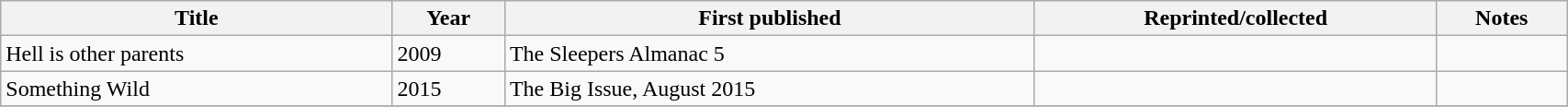<table class='wikitable sortable' width='90%'>
<tr>
<th width=25%>Title</th>
<th>Year</th>
<th>First published</th>
<th>Reprinted/collected</th>
<th>Notes</th>
</tr>
<tr>
<td>Hell is other parents</td>
<td>2009</td>
<td>The Sleepers Almanac 5</td>
<td></td>
<td></td>
</tr>
<tr>
<td>Something Wild</td>
<td>2015</td>
<td>The Big Issue, August 2015</td>
<td></td>
<td></td>
</tr>
<tr>
</tr>
</table>
